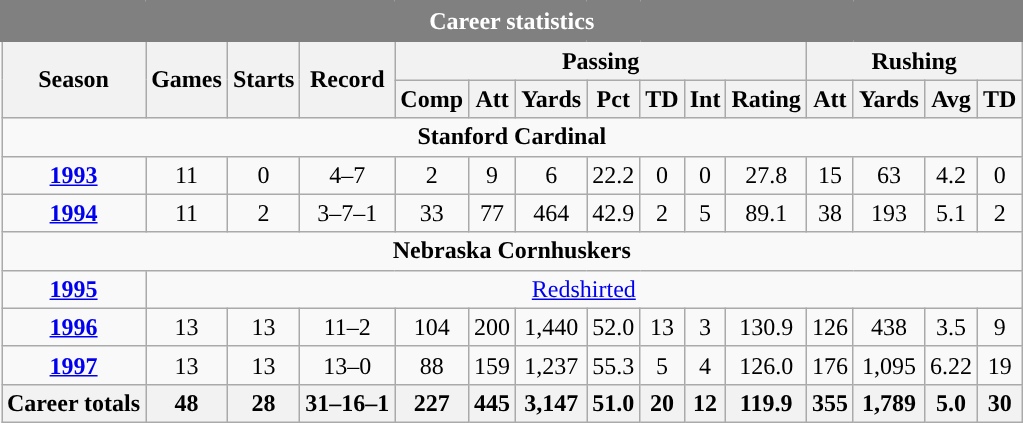<table class=wikitable style="text-align:center;">
<tr>
<td ! colspan="15" style="background:gray; border:2px solid gray; color:white"><strong>Career statistics</strong></td>
</tr>
<tr>
<th rowspan=2>Season</th>
<th rowspan=2>Games</th>
<th rowspan=2>Starts</th>
<th rowspan=2>Record</th>
<th colspan=7>Passing</th>
<th colspan=4>Rushing</th>
</tr>
<tr>
<th>Comp</th>
<th>Att</th>
<th>Yards</th>
<th>Pct</th>
<th>TD</th>
<th>Int</th>
<th>Rating</th>
<th>Att</th>
<th>Yards</th>
<th>Avg</th>
<th>TD</th>
</tr>
<tr>
<td ! colspan="15"><strong>Stanford Cardinal</strong></td>
</tr>
<tr>
<td><strong><a href='#'>1993</a></strong></td>
<td>11</td>
<td>0</td>
<td>4–7</td>
<td>2</td>
<td>9</td>
<td>6</td>
<td>22.2</td>
<td>0</td>
<td>0</td>
<td>27.8</td>
<td>15</td>
<td>63</td>
<td>4.2</td>
<td>0</td>
</tr>
<tr>
<td><strong><a href='#'>1994</a></strong></td>
<td>11</td>
<td>2</td>
<td>3–7–1</td>
<td>33</td>
<td>77</td>
<td>464</td>
<td>42.9</td>
<td>2</td>
<td>5</td>
<td>89.1</td>
<td>38</td>
<td>193</td>
<td>5.1</td>
<td>2</td>
</tr>
<tr>
<td ! colspan="15"><strong>Nebraska Cornhuskers</strong></td>
</tr>
<tr>
<td><strong><a href='#'>1995</a></strong></td>
<td colspan="14" style="text-align:center;"> <a href='#'>Redshirted</a></td>
</tr>
<tr>
<td><strong><a href='#'>1996</a></strong></td>
<td>13</td>
<td>13</td>
<td>11–2</td>
<td>104</td>
<td>200</td>
<td>1,440</td>
<td>52.0</td>
<td>13</td>
<td>3</td>
<td>130.9</td>
<td>126</td>
<td>438</td>
<td>3.5</td>
<td>9</td>
</tr>
<tr>
<td><strong><a href='#'>1997</a></strong></td>
<td>13</td>
<td>13</td>
<td>13–0</td>
<td>88</td>
<td>159</td>
<td>1,237</td>
<td>55.3</td>
<td>5</td>
<td>4</td>
<td>126.0</td>
<td>176</td>
<td>1,095</td>
<td>6.22</td>
<td>19</td>
</tr>
<tr>
<th>Career totals</th>
<th>48</th>
<th>28</th>
<th>31–16–1</th>
<th>227</th>
<th>445</th>
<th>3,147</th>
<th>51.0</th>
<th>20</th>
<th>12</th>
<th>119.9</th>
<th>355</th>
<th>1,789</th>
<th>5.0</th>
<th>30</th>
</tr>
</table>
